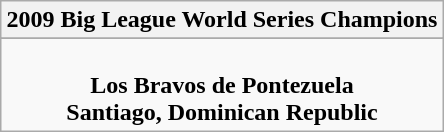<table class="wikitable" style="text-align: center; margin: 0 auto;">
<tr>
<th>2009 Big League World Series Champions</th>
</tr>
<tr>
</tr>
<tr>
<td><br><strong>Los Bravos de Pontezuela</strong><br> <strong>Santiago, Dominican Republic</strong></td>
</tr>
</table>
